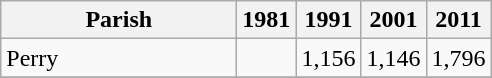<table class="wikitable" style="text-align:center;">
<tr>
<th width="150">Parish</th>
<th width="30">1981<br></th>
<th width="30">1991<br></th>
<th width="30">2001<br></th>
<th width="30">2011 <br></th>
</tr>
<tr>
<td align=left>Perry</td>
<td align="center"></td>
<td align="center">1,156</td>
<td align="center">1,146</td>
<td align="center">1,796</td>
</tr>
<tr>
</tr>
</table>
